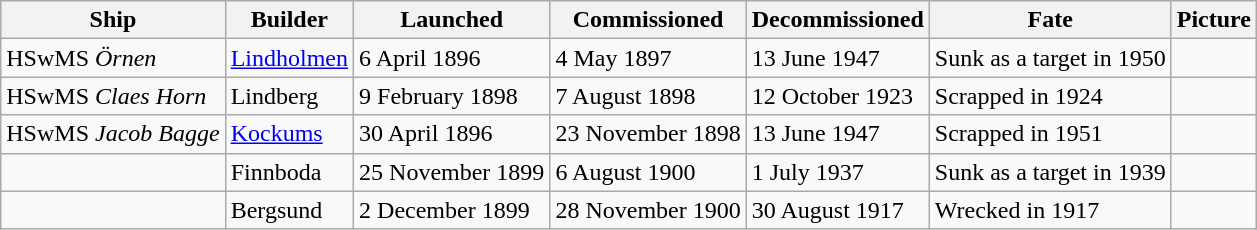<table class="wikitable">
<tr>
<th>Ship</th>
<th>Builder</th>
<th>Launched</th>
<th>Commissioned</th>
<th>Decommissioned</th>
<th>Fate</th>
<th>Picture</th>
</tr>
<tr>
<td>HSwMS <em>Örnen</em></td>
<td><a href='#'>Lindholmen</a></td>
<td>6 April 1896</td>
<td>4 May 1897</td>
<td>13 June 1947</td>
<td>Sunk as a target in 1950</td>
<td></td>
</tr>
<tr>
<td>HSwMS <em>Claes Horn</em></td>
<td>Lindberg</td>
<td>9 February 1898</td>
<td>7 August 1898</td>
<td>12 October 1923</td>
<td>Scrapped in 1924</td>
<td></td>
</tr>
<tr>
<td>HSwMS <em>Jacob Bagge</em></td>
<td><a href='#'>Kockums</a></td>
<td>30 April 1896</td>
<td>23 November 1898</td>
<td>13 June 1947</td>
<td>Scrapped in 1951</td>
<td></td>
</tr>
<tr>
<td></td>
<td>Finnboda</td>
<td>25 November 1899</td>
<td>6 August 1900</td>
<td>1 July 1937</td>
<td>Sunk as a target in 1939</td>
<td></td>
</tr>
<tr>
<td></td>
<td>Bergsund</td>
<td>2 December 1899</td>
<td>28 November 1900</td>
<td>30 August 1917</td>
<td>Wrecked in 1917</td>
<td></td>
</tr>
</table>
